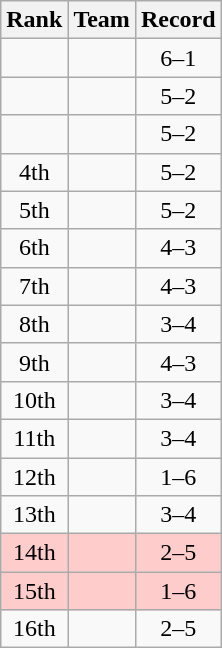<table class=wikitable style="text-align:center;">
<tr>
<th>Rank</th>
<th>Team</th>
<th>Record</th>
</tr>
<tr>
<td></td>
<td align=left></td>
<td>6–1</td>
</tr>
<tr>
<td></td>
<td align=left></td>
<td>5–2</td>
</tr>
<tr>
<td></td>
<td align=left></td>
<td>5–2</td>
</tr>
<tr>
<td>4th</td>
<td align=left></td>
<td>5–2</td>
</tr>
<tr>
<td>5th</td>
<td align=left></td>
<td>5–2</td>
</tr>
<tr>
<td>6th</td>
<td align=left></td>
<td>4–3</td>
</tr>
<tr>
<td>7th</td>
<td align=left></td>
<td>4–3</td>
</tr>
<tr>
<td>8th</td>
<td align=left></td>
<td>3–4</td>
</tr>
<tr>
<td>9th</td>
<td align=left></td>
<td>4–3</td>
</tr>
<tr>
<td>10th</td>
<td align=left></td>
<td>3–4</td>
</tr>
<tr>
<td>11th</td>
<td align=left></td>
<td>3–4</td>
</tr>
<tr>
<td>12th</td>
<td align=left></td>
<td>1–6</td>
</tr>
<tr>
<td>13th</td>
<td align=left></td>
<td>3–4</td>
</tr>
<tr style="background-color:#fcc;">
<td>14th</td>
<td align=left></td>
<td>2–5</td>
</tr>
<tr style="background-color:#fcc;">
<td>15th</td>
<td align=left></td>
<td>1–6</td>
</tr>
<tr>
<td>16th</td>
<td align=left></td>
<td>2–5</td>
</tr>
</table>
